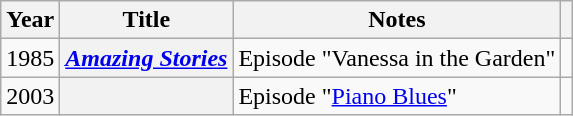<table class="wikitable sortable plainrowheaders">
<tr>
<th>Year</th>
<th>Title</th>
<th>Notes</th>
<th></th>
</tr>
<tr>
<td>1985</td>
<th scope=row><em><a href='#'>Amazing Stories</a></em></th>
<td>Episode "Vanessa in the Garden"</td>
<td style="text-align:center;"></td>
</tr>
<tr>
<td>2003</td>
<th scope=row><em></em></th>
<td>Episode "<a href='#'>Piano Blues</a>"</td>
<td style="text-align:center;"></td>
</tr>
</table>
